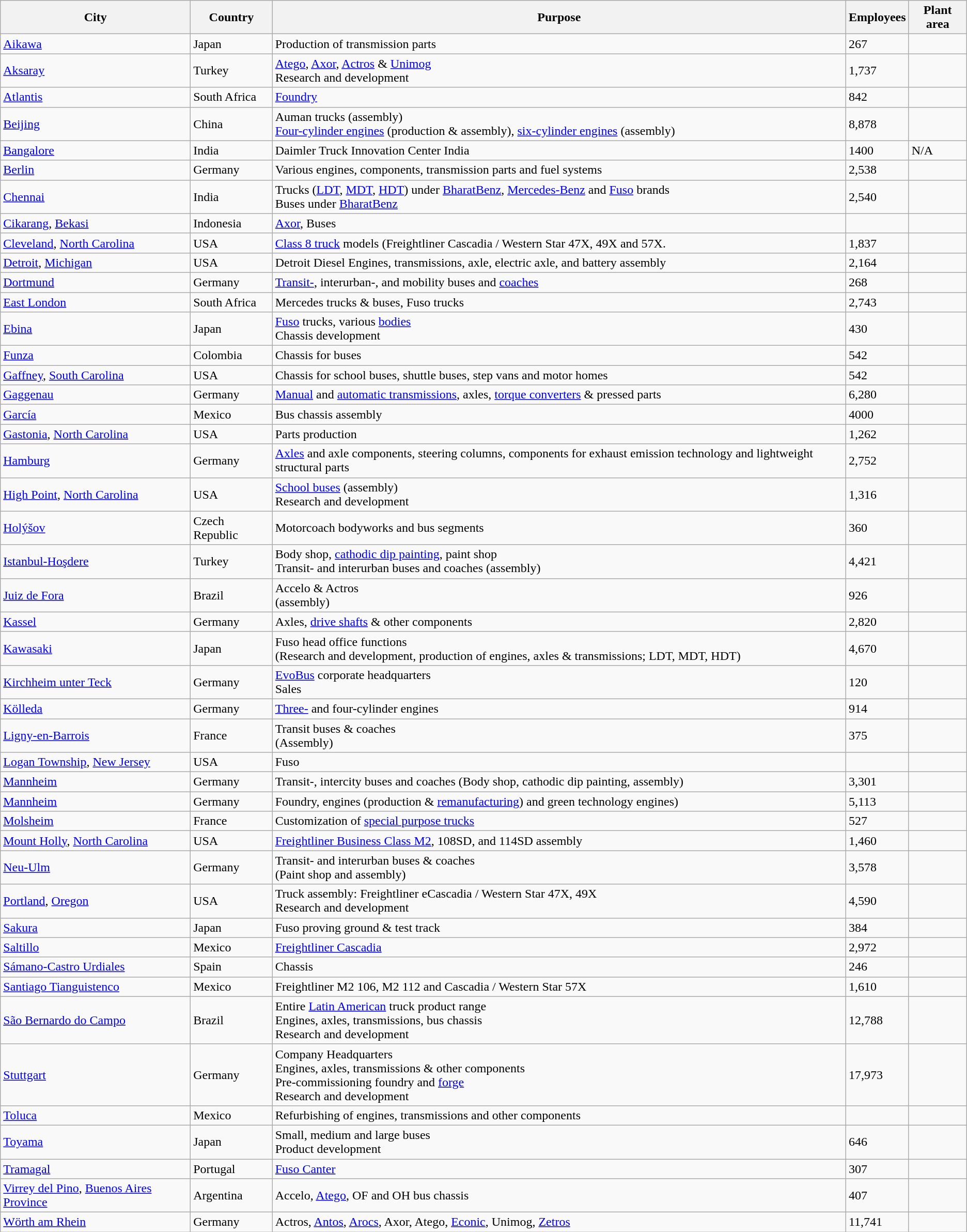<table class="wikitable sortable">
<tr>
<th>City</th>
<th>Country</th>
<th>Purpose</th>
<th>Employees</th>
<th>Plant area</th>
</tr>
<tr>
<td><a href='#'>Aikawa</a></td>
<td>Japan</td>
<td>Production of transmission parts</td>
<td>267</td>
<td></td>
</tr>
<tr>
<td><a href='#'>Aksaray</a></td>
<td>Turkey</td>
<td><a href='#'>Atego</a>, <a href='#'>Axor</a>, <a href='#'>Actros</a> & <a href='#'>Unimog</a><br> Research and development</td>
<td>1,737</td>
<td></td>
</tr>
<tr>
<td><a href='#'>Atlantis</a></td>
<td>South Africa</td>
<td><a href='#'>Foundry</a></td>
<td>842</td>
<td></td>
</tr>
<tr>
<td><a href='#'>Beijing</a></td>
<td>China</td>
<td>Auman trucks (assembly) <br><a href='#'>Four-cylinder engines</a> (production & assembly), <a href='#'>six-cylinder engines</a> (assembly)</td>
<td>8,878</td>
<td></td>
</tr>
<tr>
<td><a href='#'>Bangalore</a></td>
<td>India</td>
<td>Daimler Truck Innovation Center India</td>
<td>1400</td>
<td>N/A</td>
</tr>
<tr>
<td><a href='#'>Berlin</a></td>
<td>Germany</td>
<td>Various engines, components, transmission parts and fuel systems</td>
<td>2,538</td>
<td></td>
</tr>
<tr>
<td><a href='#'>Chennai</a></td>
<td>India</td>
<td>Trucks (<a href='#'>LDT</a>, <a href='#'>MDT</a>, <a href='#'>HDT</a>) under <a href='#'>BharatBenz</a>, <a href='#'>Mercedes-Benz</a> and <a href='#'>Fuso</a> brands<br>Buses under <a href='#'>BharatBenz</a></td>
<td>2,540</td>
<td></td>
</tr>
<tr>
<td><a href='#'>Cikarang</a>, <a href='#'>Bekasi</a></td>
<td>Indonesia</td>
<td><a href='#'>Axor</a>, Buses</td>
<td></td>
<td></td>
</tr>
<tr>
<td><a href='#'>Cleveland</a>, <a href='#'>North Carolina</a></td>
<td>USA</td>
<td><a href='#'>Class 8 truck</a> models (Freightliner Cascadia / Western Star 47X, 49X and 57X.</td>
<td>1,837</td>
<td></td>
</tr>
<tr>
<td><a href='#'>Detroit</a>, <a href='#'>Michigan</a></td>
<td>USA</td>
<td>Detroit Diesel Engines, transmissions, axle, electric axle, and battery assembly</td>
<td>2,164</td>
<td></td>
</tr>
<tr>
<td><a href='#'>Dortmund</a></td>
<td>Germany</td>
<td><a href='#'>Transit-</a>, interurban-, and mobility buses and <a href='#'>coaches</a></td>
<td>268</td>
<td></td>
</tr>
<tr>
<td><a href='#'>East London</a></td>
<td>South Africa</td>
<td>Mercedes trucks & buses, Fuso trucks</td>
<td>2,743</td>
<td></td>
</tr>
<tr>
<td><a href='#'>Ebina</a></td>
<td>Japan</td>
<td><a href='#'>Fuso</a> trucks, various <a href='#'>bodies</a> <br>Chassis development</td>
<td>430</td>
<td></td>
</tr>
<tr>
<td><a href='#'>Funza</a></td>
<td>Colombia</td>
<td>Chassis for buses</td>
<td>542</td>
<td></td>
</tr>
<tr>
<td><a href='#'>Gaffney</a>, <a href='#'>South Carolina</a></td>
<td>USA</td>
<td>Chassis for school buses, shuttle buses, step vans and motor homes</td>
<td>542</td>
<td></td>
</tr>
<tr>
<td><a href='#'>Gaggenau</a></td>
<td>Germany</td>
<td><a href='#'>Manual</a> and <a href='#'>automatic transmissions</a>, axles, <a href='#'>torque converters</a> & pressed parts</td>
<td>6,280</td>
<td></td>
</tr>
<tr>
<td><a href='#'>García</a></td>
<td>Mexico</td>
<td>Bus chassis assembly</td>
<td>4000</td>
<td></td>
</tr>
<tr>
<td><a href='#'>Gastonia</a>, <a href='#'>North Carolina</a></td>
<td>USA</td>
<td>Parts production</td>
<td>1,262</td>
<td></td>
</tr>
<tr>
<td><a href='#'>Hamburg</a></td>
<td>Germany</td>
<td><a href='#'>Axles</a> and axle components, steering columns, components for exhaust emission technology and lightweight structural parts</td>
<td>2,752</td>
<td></td>
</tr>
<tr>
<td><a href='#'>High Point</a>, <a href='#'>North Carolina</a></td>
<td>USA</td>
<td><a href='#'>School buses</a> (assembly) <br>Research and development</td>
<td>1,316</td>
<td></td>
</tr>
<tr>
<td><a href='#'>Holýšov</a></td>
<td>Czech Republic</td>
<td>Motorcoach bodyworks and bus segments</td>
<td>360</td>
<td></td>
</tr>
<tr>
<td><a href='#'>Istanbul-Hoşdere</a></td>
<td>Turkey</td>
<td>Body shop, <a href='#'>cathodic dip painting</a>, paint shop<br>Transit- and interurban buses and coaches (assembly)</td>
<td>4,421</td>
<td></td>
</tr>
<tr>
<td><a href='#'>Juiz de Fora</a></td>
<td>Brazil</td>
<td>Accelo & Actros<br>(assembly)</td>
<td>926</td>
<td></td>
</tr>
<tr>
<td><a href='#'>Kassel</a></td>
<td>Germany</td>
<td>Axles, <a href='#'>drive shafts</a> & other components</td>
<td>2,820</td>
<td></td>
</tr>
<tr>
<td><a href='#'>Kawasaki</a></td>
<td>Japan</td>
<td>Fuso head office functions<br>(Research and development, production of engines, axles & transmissions; LDT, MDT, HDT)</td>
<td>4,670</td>
<td></td>
</tr>
<tr>
<td><a href='#'>Kirchheim unter Teck</a></td>
<td>Germany</td>
<td><a href='#'>EvoBus</a> corporate headquarters<br>Sales</td>
<td>120</td>
<td></td>
</tr>
<tr>
<td><a href='#'>Kölleda</a></td>
<td>Germany</td>
<td><a href='#'>Three-</a> and four-cylinder engines</td>
<td>914</td>
<td></td>
</tr>
<tr>
<td><a href='#'>Ligny-en-Barrois</a></td>
<td>France</td>
<td>Transit buses & coaches<br>(Assembly)</td>
<td>375</td>
<td></td>
</tr>
<tr>
<td><a href='#'>Logan Township</a>, <a href='#'>New Jersey</a></td>
<td>USA</td>
<td>Fuso</td>
<td></td>
<td></td>
</tr>
<tr>
<td><a href='#'>Mannheim</a></td>
<td>Germany</td>
<td>Transit-, intercity buses and coaches (Body shop, cathodic dip painting, assembly)</td>
<td>3,301</td>
<td></td>
</tr>
<tr>
<td><a href='#'>Mannheim</a></td>
<td>Germany</td>
<td>Foundry, engines (production & <a href='#'>remanufacturing</a>) and green technology engines)</td>
<td>5,113</td>
<td></td>
</tr>
<tr>
<td><a href='#'>Molsheim</a></td>
<td>France</td>
<td>Customization of <a href='#'>special purpose trucks</a></td>
<td>527</td>
<td></td>
</tr>
<tr>
<td><a href='#'>Mount Holly</a>, <a href='#'>North Carolina</a></td>
<td>USA</td>
<td><a href='#'>Freightliner Business Class M2</a>, 108SD, and 114SD assembly</td>
<td>1,460</td>
<td></td>
</tr>
<tr>
<td><a href='#'>Neu-Ulm</a></td>
<td>Germany</td>
<td>Transit- and interurban buses & coaches<br>(Paint shop and assembly)</td>
<td>3,578</td>
<td></td>
</tr>
<tr>
<td><a href='#'>Portland</a>, <a href='#'>Oregon</a></td>
<td>USA</td>
<td>Truck assembly: Freightliner eCascadia / Western Star 47X, 49X<br>Research and development</td>
<td>4,590</td>
<td></td>
</tr>
<tr>
<td><a href='#'>Sakura</a></td>
<td>Japan</td>
<td>Fuso proving ground & test track</td>
<td>384</td>
<td></td>
</tr>
<tr>
<td><a href='#'>Saltillo</a></td>
<td>Mexico</td>
<td><a href='#'>Freightliner Cascadia</a></td>
<td>2,972</td>
<td></td>
</tr>
<tr>
<td><a href='#'>Sámano-Castro Urdiales</a></td>
<td>Spain</td>
<td>Chassis</td>
<td>246</td>
<td></td>
</tr>
<tr>
<td><a href='#'>Santiago Tianguistenco</a></td>
<td>Mexico</td>
<td>Freightliner M2 106, M2 112 and Cascadia / Western Star 57X</td>
<td>1,610</td>
<td></td>
</tr>
<tr>
<td><a href='#'>São Bernardo do Campo</a></td>
<td>Brazil</td>
<td>Entire <a href='#'>Latin American</a> truck product range<br>Engines, axles, transmissions, bus chassis<br>Research and development</td>
<td>12,788</td>
<td></td>
</tr>
<tr>
<td><a href='#'>Stuttgart</a></td>
<td>Germany</td>
<td>Company Headquarters<br>Engines, axles, transmissions & other components <br>Pre-commissioning foundry and <a href='#'>forge</a><br>Research and development</td>
<td>17,973</td>
<td></td>
</tr>
<tr>
<td><a href='#'>Toluca</a></td>
<td>Mexico</td>
<td>Refurbishing of engines, transmissions and other components</td>
<td></td>
<td></td>
</tr>
<tr>
<td><a href='#'>Toyama</a></td>
<td>Japan</td>
<td>Small, medium and large buses<br>Product development</td>
<td>646</td>
<td></td>
</tr>
<tr>
<td><a href='#'>Tramagal</a></td>
<td>Portugal</td>
<td><a href='#'>Fuso Canter</a></td>
<td>307</td>
<td></td>
</tr>
<tr>
<td><a href='#'>Virrey del Pino</a>, <a href='#'>Buenos Aires Province</a></td>
<td>Argentina</td>
<td>Accelo, <a href='#'>Atego</a>, OF and OH bus chassis</td>
<td>407</td>
<td></td>
</tr>
<tr>
<td><a href='#'>Wörth am Rhein</a></td>
<td>Germany</td>
<td>Actros, <a href='#'>Antos</a>, <a href='#'>Arocs</a>, Axor, Atego, <a href='#'>Econic</a>, Unimog, <a href='#'>Zetros</a></td>
<td>11,741</td>
<td></td>
</tr>
</table>
